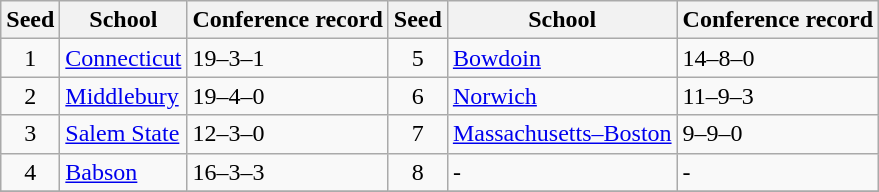<table class="wikitable">
<tr>
<th>Seed</th>
<th>School</th>
<th>Conference record</th>
<th>Seed</th>
<th>School</th>
<th>Conference record</th>
</tr>
<tr>
<td align=center>1</td>
<td><a href='#'>Connecticut</a></td>
<td>19–3–1</td>
<td align=center>5</td>
<td><a href='#'>Bowdoin</a></td>
<td>14–8–0</td>
</tr>
<tr>
<td align=center>2</td>
<td><a href='#'>Middlebury</a></td>
<td>19–4–0</td>
<td align=center>6</td>
<td><a href='#'>Norwich</a></td>
<td>11–9–3</td>
</tr>
<tr>
<td align=center>3</td>
<td><a href='#'>Salem State</a></td>
<td>12–3–0</td>
<td align=center>7</td>
<td><a href='#'>Massachusetts–Boston</a></td>
<td>9–9–0</td>
</tr>
<tr>
<td align=center>4</td>
<td><a href='#'>Babson</a></td>
<td>16–3–3</td>
<td align=center>8</td>
<td>-</td>
<td>-</td>
</tr>
<tr>
</tr>
</table>
